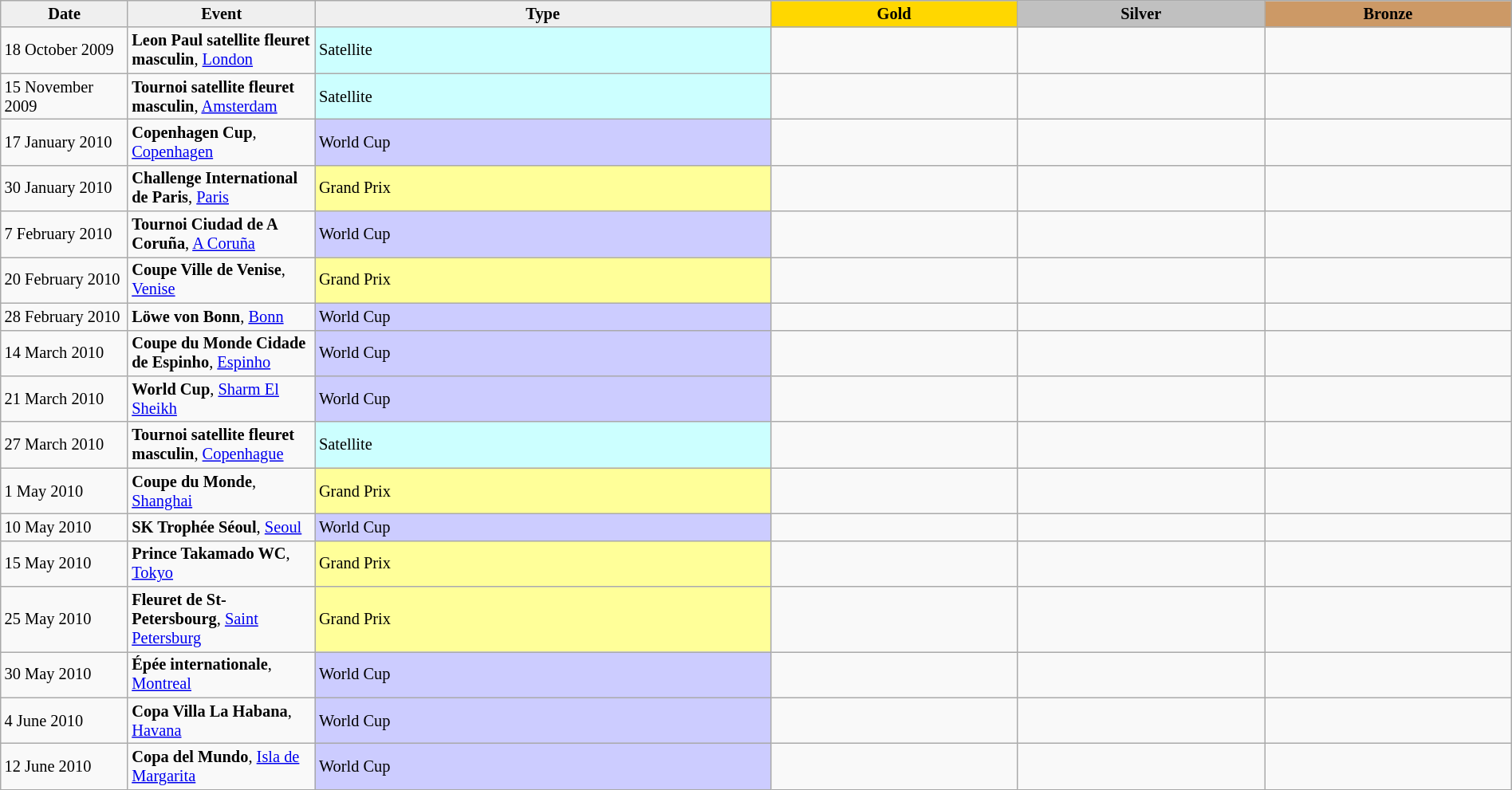<table class="wikitable sortable" style="font-size: 85%" width="100%">
<tr align=center>
<th scope=col style="width:100px; background: #efefef;">Date</th>
<th scope=col style="width:150px; background: #efefef;">Event</th>
<th scope=col style="background: #efefef;">Type</th>
<th scope=col colspan=1 style="width:200px; background: gold;">Gold</th>
<th scope=col colspan=1 style="width:200px; background: silver;">Silver</th>
<th scope=col colspan=1 style="width:200px; background: #cc9966;">Bronze</th>
</tr>
<tr>
<td>18 October 2009</td>
<td><strong>Leon Paul satellite fleuret masculin</strong>, <a href='#'>London</a></td>
<td bgcolor="#ccffff">Satellite</td>
<td></td>
<td></td>
<td><br></td>
</tr>
<tr>
<td>15 November 2009</td>
<td><strong>Tournoi satellite fleuret masculin</strong>, <a href='#'>Amsterdam</a></td>
<td bgcolor="#ccffff">Satellite</td>
<td></td>
<td></td>
<td><br></td>
</tr>
<tr>
<td>17 January 2010</td>
<td><strong>Copenhagen Cup</strong>, <a href='#'>Copenhagen</a></td>
<td bgcolor="#ccccff">World Cup</td>
<td></td>
<td></td>
<td><br></td>
</tr>
<tr>
<td>30 January 2010</td>
<td><strong>Challenge International de Paris</strong>, <a href='#'>Paris</a></td>
<td bgcolor="#ffff99">Grand Prix</td>
<td></td>
<td></td>
<td><br></td>
</tr>
<tr>
<td>7 February 2010</td>
<td><strong>Tournoi Ciudad de A Coruña</strong>, <a href='#'>A Coruña</a></td>
<td bgcolor="#ccccff">World Cup</td>
<td></td>
<td></td>
<td><br></td>
</tr>
<tr>
<td>20 February 2010</td>
<td><strong>Coupe Ville de Venise</strong>, <a href='#'>Venise</a></td>
<td bgcolor="#ffff99">Grand Prix</td>
<td></td>
<td></td>
<td><br></td>
</tr>
<tr>
<td>28 February 2010</td>
<td><strong>Löwe von Bonn</strong>, <a href='#'>Bonn</a></td>
<td bgcolor="#ccccff">World Cup</td>
<td></td>
<td></td>
<td><br></td>
</tr>
<tr>
<td>14 March 2010</td>
<td><strong>Coupe du Monde Cidade de Espinho</strong>, <a href='#'>Espinho</a></td>
<td bgcolor="#ccccff">World Cup</td>
<td></td>
<td></td>
<td><br></td>
</tr>
<tr>
<td>21 March 2010</td>
<td><strong>World Cup</strong>, <a href='#'>Sharm El Sheikh</a></td>
<td bgcolor="#ccccff">World Cup</td>
<td></td>
<td></td>
<td><br></td>
</tr>
<tr>
<td>27 March 2010</td>
<td><strong>Tournoi satellite fleuret masculin</strong>, <a href='#'>Copenhague</a></td>
<td bgcolor="#ccffff">Satellite</td>
<td></td>
<td></td>
<td><br></td>
</tr>
<tr>
<td>1 May 2010</td>
<td><strong>Coupe du Monde</strong>, <a href='#'>Shanghai</a></td>
<td bgcolor="#ffff99">Grand Prix</td>
<td></td>
<td></td>
<td><br></td>
</tr>
<tr>
<td>10 May 2010</td>
<td><strong>SK Trophée Séoul</strong>, <a href='#'>Seoul</a></td>
<td bgcolor="#ccccff">World Cup</td>
<td></td>
<td></td>
<td><br></td>
</tr>
<tr>
<td>15 May 2010</td>
<td><strong>Prince Takamado WC</strong>, <a href='#'>Tokyo</a></td>
<td bgcolor="#ffff99">Grand Prix</td>
<td></td>
<td></td>
<td><br></td>
</tr>
<tr>
<td>25 May 2010</td>
<td><strong>Fleuret de St-Petersbourg</strong>, <a href='#'>Saint Petersburg</a></td>
<td bgcolor="#ffff99">Grand Prix</td>
<td></td>
<td></td>
<td><br></td>
</tr>
<tr>
<td>30 May 2010</td>
<td><strong>Épée internationale</strong>, <a href='#'>Montreal</a></td>
<td bgcolor="#ccccff">World Cup</td>
<td></td>
<td></td>
<td><br></td>
</tr>
<tr>
<td>4 June 2010</td>
<td><strong>Copa Villa La Habana</strong>, <a href='#'>Havana</a></td>
<td bgcolor="#ccccff">World Cup</td>
<td></td>
<td></td>
<td><br></td>
</tr>
<tr>
<td>12 June 2010</td>
<td><strong>Copa del Mundo</strong>, <a href='#'>Isla de Margarita</a></td>
<td bgcolor="#ccccff">World Cup</td>
<td></td>
<td></td>
<td><br></td>
</tr>
</table>
